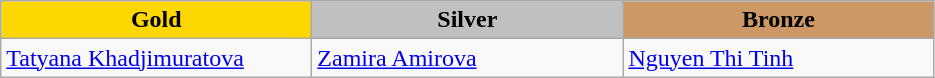<table class="wikitable" style="text-align:left">
<tr align="center">
<td width=200 bgcolor=gold><strong>Gold</strong></td>
<td width=200 bgcolor=silver><strong>Silver</strong></td>
<td width=200 bgcolor=CC9966><strong>Bronze</strong></td>
</tr>
<tr>
<td><a href='#'>Tatyana Khadjimuratova</a><br><em></em></td>
<td><a href='#'>Zamira Amirova</a><br><em></em></td>
<td><a href='#'>Nguyen Thi Tinh</a><br><em></em></td>
</tr>
</table>
